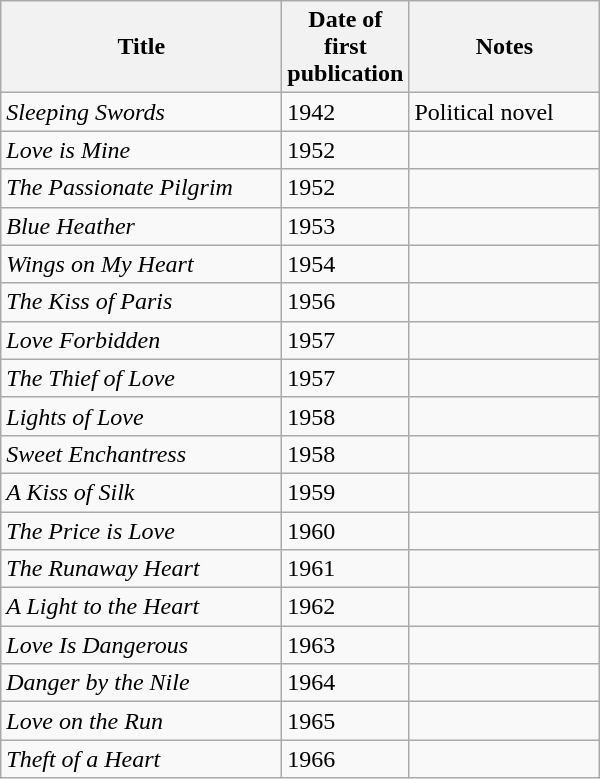<table class="wikitable plainrowheaders sortable" style="margin-right: 0;">
<tr>
<th width="180">Title</th>
<th width="60">Date of first<br>publication</th>
<th width="120">Notes</th>
</tr>
<tr>
<td><em>Sleeping Swords</em></td>
<td>1942</td>
<td>Political novel</td>
</tr>
<tr>
<td><em>Love is Mine</em></td>
<td>1952</td>
<td></td>
</tr>
<tr>
<td><em>The Passionate Pilgrim</em></td>
<td>1952</td>
<td></td>
</tr>
<tr>
<td><em>Blue Heather</em></td>
<td>1953</td>
<td></td>
</tr>
<tr>
<td><em>Wings on My Heart</em></td>
<td>1954</td>
<td></td>
</tr>
<tr>
<td><em>The Kiss of Paris</em></td>
<td>1956</td>
<td></td>
</tr>
<tr>
<td><em>Love Forbidden</em></td>
<td>1957</td>
<td></td>
</tr>
<tr>
<td><em>The Thief of Love</em></td>
<td>1957</td>
<td></td>
</tr>
<tr>
<td><em>Lights of Love</em></td>
<td>1958</td>
<td></td>
</tr>
<tr>
<td><em>Sweet Enchantress</em></td>
<td>1958</td>
<td></td>
</tr>
<tr>
<td><em>A Kiss of Silk</em></td>
<td>1959</td>
<td></td>
</tr>
<tr>
<td><em>The Price is Love</em></td>
<td>1960</td>
<td></td>
</tr>
<tr>
<td><em>The Runaway Heart</em></td>
<td>1961</td>
<td></td>
</tr>
<tr>
<td><em>A Light to the Heart</em></td>
<td>1962</td>
<td></td>
</tr>
<tr>
<td><em>Love Is Dangerous</em></td>
<td>1963</td>
<td></td>
</tr>
<tr>
<td><em>Danger by the Nile</em></td>
<td>1964</td>
<td></td>
</tr>
<tr>
<td><em>Love on the Run</em></td>
<td>1965</td>
<td></td>
</tr>
<tr>
<td><em>Theft of a Heart</em></td>
<td>1966</td>
<td></td>
</tr>
</table>
